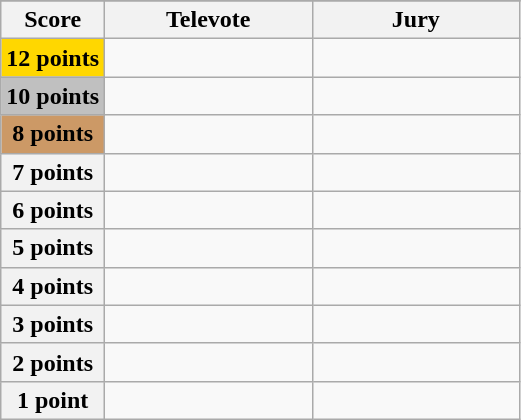<table class="wikitable">
<tr>
</tr>
<tr>
<th scope="col" width="20%">Score</th>
<th scope="col" width="40%">Televote</th>
<th scope="col" width="40%">Jury</th>
</tr>
<tr>
<th scope="row" style="background:gold">12 points</th>
<td></td>
<td></td>
</tr>
<tr>
<th scope="row" style="background:silver">10 points</th>
<td></td>
<td></td>
</tr>
<tr>
<th scope="row" style="background:#CC9966">8 points</th>
<td></td>
<td></td>
</tr>
<tr>
<th scope="row">7 points</th>
<td></td>
<td></td>
</tr>
<tr>
<th scope="row">6 points</th>
<td></td>
<td></td>
</tr>
<tr>
<th scope="row">5 points</th>
<td></td>
<td></td>
</tr>
<tr>
<th scope="row">4 points</th>
<td></td>
<td></td>
</tr>
<tr>
<th scope="row">3 points</th>
<td></td>
<td></td>
</tr>
<tr>
<th scope="row">2 points</th>
<td></td>
<td></td>
</tr>
<tr>
<th scope="row">1 point</th>
<td></td>
<td></td>
</tr>
</table>
